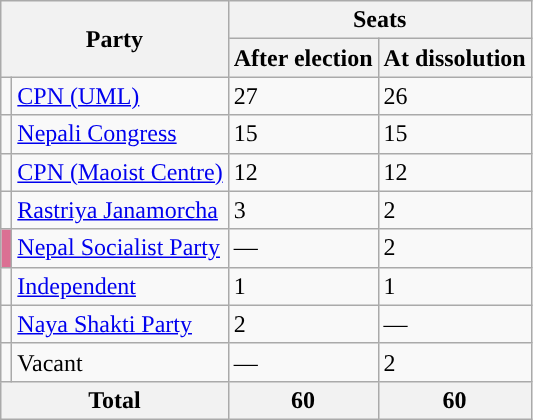<table class="wikitable">
<tr>
<th colspan="2" rowspan="2">Party</th>
<th colspan="2">Seats</th>
</tr>
<tr>
<th>After election</th>
<th>At dissolution</th>
</tr>
<tr>
<td></td>
<td><a href='#'>CPN (UML)</a></td>
<td>27</td>
<td>26</td>
</tr>
<tr>
<td></td>
<td><a href='#'>Nepali Congress</a></td>
<td>15</td>
<td>15</td>
</tr>
<tr>
<td></td>
<td><a href='#'>CPN (Maoist Centre)</a></td>
<td>12</td>
<td>12</td>
</tr>
<tr>
<td></td>
<td><a href='#'>Rastriya Janamorcha</a></td>
<td>3</td>
<td>2</td>
</tr>
<tr>
<td bgcolor="palevioletred"></td>
<td><a href='#'>Nepal Socialist Party</a></td>
<td>—</td>
<td>2</td>
</tr>
<tr>
<td></td>
<td><a href='#'>Independent</a></td>
<td>1</td>
<td>1</td>
</tr>
<tr>
<td></td>
<td><a href='#'>Naya Shakti Party</a></td>
<td>2</td>
<td>—</td>
</tr>
<tr>
<td></td>
<td>Vacant</td>
<td>—</td>
<td>2</td>
</tr>
<tr>
<th colspan="2">Total</th>
<th>60</th>
<th>60</th>
</tr>
</table>
